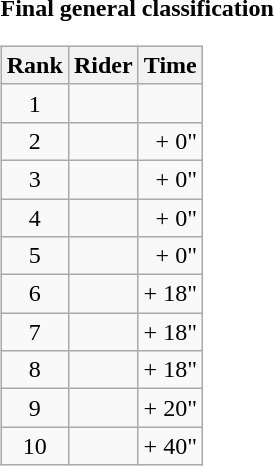<table>
<tr>
<td><strong>Final general classification</strong><br><table class="wikitable">
<tr>
<th scope="col">Rank</th>
<th scope="col">Rider</th>
<th scope="col">Time</th>
</tr>
<tr>
<td style="text-align:center;">1</td>
<td></td>
<td style="text-align:right;"></td>
</tr>
<tr>
<td style="text-align:center;">2</td>
<td></td>
<td style="text-align:right;">+ 0"</td>
</tr>
<tr>
<td style="text-align:center;">3</td>
<td></td>
<td style="text-align:right;">+ 0"</td>
</tr>
<tr>
<td style="text-align:center;">4</td>
<td></td>
<td style="text-align:right;">+ 0"</td>
</tr>
<tr>
<td style="text-align:center;">5</td>
<td></td>
<td style="text-align:right;">+ 0"</td>
</tr>
<tr>
<td style="text-align:center;">6</td>
<td></td>
<td style="text-align:right;">+ 18"</td>
</tr>
<tr>
<td style="text-align:center;">7</td>
<td></td>
<td style="text-align:right;">+ 18"</td>
</tr>
<tr>
<td style="text-align:center;">8</td>
<td></td>
<td style="text-align:right;">+ 18"</td>
</tr>
<tr>
<td style="text-align:center;">9</td>
<td></td>
<td style="text-align:right;">+ 20"</td>
</tr>
<tr>
<td style="text-align:center;">10</td>
<td></td>
<td style="text-align:right;">+ 40"</td>
</tr>
</table>
</td>
</tr>
</table>
